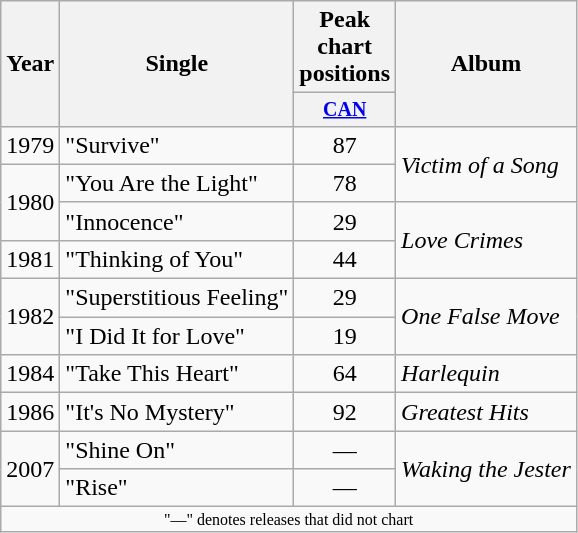<table class="wikitable" style="text-align:center;">
<tr>
<th rowspan="2">Year</th>
<th rowspan="2">Single</th>
<th colspan="1">Peak chart positions</th>
<th rowspan="2">Album</th>
</tr>
<tr style="font-size:smaller;">
<th style="width:30px;"><a href='#'>CAN</a></th>
</tr>
<tr>
<td rowspan=1>1979</td>
<td style="text-align:left;">"Survive"</td>
<td>87</td>
<td style="text-align:left;" rowspan="2"><em>Victim of a Song</em></td>
</tr>
<tr>
<td rowspan=2>1980</td>
<td style="text-align:left;">"You Are the Light"</td>
<td>78</td>
</tr>
<tr>
<td style="text-align:left;">"Innocence"</td>
<td>29</td>
<td style="text-align:left;" rowspan="2"><em>Love Crimes</em></td>
</tr>
<tr>
<td rowspan=1>1981</td>
<td style="text-align:left;">"Thinking of You"</td>
<td>44</td>
</tr>
<tr>
<td rowspan="2">1982</td>
<td style="text-align:left;">"Superstitious Feeling"</td>
<td>29</td>
<td style="text-align:left;" rowspan="2"><em>One False Move</em></td>
</tr>
<tr>
<td style="text-align:left;">"I Did It for Love"</td>
<td>19</td>
</tr>
<tr>
<td rowspan="1">1984</td>
<td style="text-align:left;">"Take This Heart"</td>
<td>64</td>
<td style="text-align:left;" rowspan="1"><em>Harlequin</em></td>
</tr>
<tr>
<td rowspan="1">1986</td>
<td style="text-align:left;">"It's No Mystery"</td>
<td>92</td>
<td style="text-align:left;" rowspan="1"><em>Greatest Hits</em></td>
</tr>
<tr>
<td rowspan="2">2007</td>
<td style="text-align:left;">"Shine On"</td>
<td>—</td>
<td style="text-align:left;" rowspan="2"><em>Waking the Jester</em></td>
</tr>
<tr>
<td style="text-align:left;">"Rise"</td>
<td>—</td>
</tr>
<tr>
<td colspan="4" style="font-size:8pt">"—" denotes releases that did not chart</td>
</tr>
</table>
